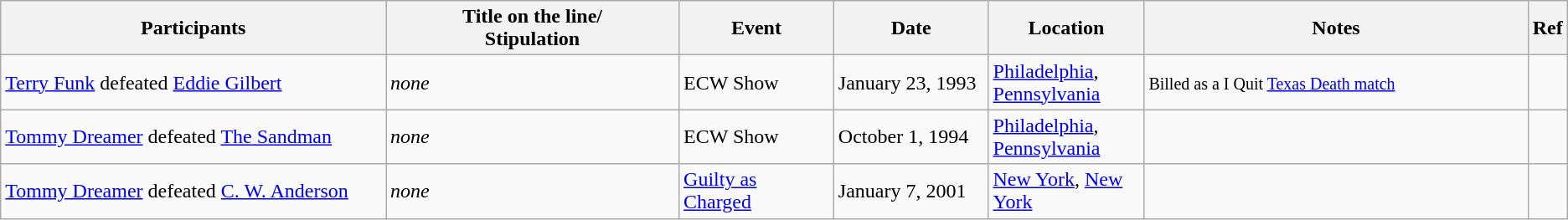<table class="wikitable">
<tr>
<th width=25%>Participants</th>
<th width=19%>Title on the line/<br>Stipulation</th>
<th width=10%>Event</th>
<th width=10%>Date</th>
<th width=10%>Location</th>
<th width=25%>Notes</th>
<th width=1%>Ref</th>
</tr>
<tr>
<td><a href='#'>Terry Funk</a> defeated <a href='#'>Eddie Gilbert</a></td>
<td><em>none</em></td>
<td>ECW Show</td>
<td>January 23, 1993</td>
<td><a href='#'>Philadelphia</a>, <a href='#'>Pennsylvania</a></td>
<td><small>Billed as a I Quit <a href='#'>Texas Death match</a></small></td>
<td></td>
</tr>
<tr>
<td><a href='#'>Tommy Dreamer</a> defeated <a href='#'>The Sandman</a></td>
<td><em>none</em></td>
<td>ECW Show</td>
<td>October 1, 1994</td>
<td><a href='#'>Philadelphia</a>, <a href='#'>Pennsylvania</a></td>
<td></td>
<td></td>
</tr>
<tr>
<td><a href='#'>Tommy Dreamer</a> defeated <a href='#'>C. W. Anderson</a></td>
<td><em>none</em></td>
<td><a href='#'>Guilty as Charged</a></td>
<td>January 7, 2001</td>
<td><a href='#'>New York</a>, <a href='#'>New York</a></td>
<td></td>
<td></td>
</tr>
</table>
